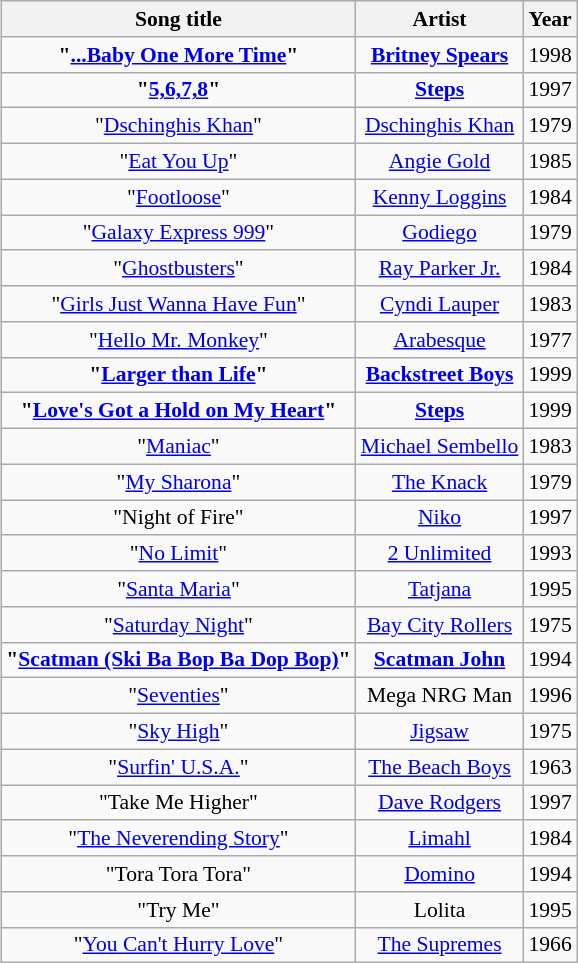<table class="wikitable sortable" style="font-size:90%; text-align:center; margin: 5px;">
<tr>
<th scope="col" width:225px;">Song title</th>
<th scope="col" width:225px;">Artist</th>
<th scope="col" width:225px;">Year</th>
</tr>
<tr>
<td scope="row"><strong>"<a href='#'>...Baby One More Time</a>"</strong></td>
<td><strong><a href='#'>Britney Spears</a></strong></td>
<td>1998</td>
</tr>
<tr>
<td scope="row"><strong>"<a href='#'>5,6,7,8</a>"</strong></td>
<td><strong><a href='#'>Steps</a></strong></td>
<td>1997</td>
</tr>
<tr>
<td scope="row">"<a href='#'>Dschinghis Khan</a>"</td>
<td><a href='#'>Dschinghis Khan</a></td>
<td>1979</td>
</tr>
<tr>
<td scope="row">"<a href='#'>Eat You Up</a>"</td>
<td><a href='#'>Angie Gold</a></td>
<td>1985</td>
</tr>
<tr>
<td scope="row">"<a href='#'>Footloose</a>"</td>
<td><a href='#'>Kenny Loggins</a></td>
<td>1984</td>
</tr>
<tr>
<td scope="row">"<a href='#'>Galaxy Express 999</a>"</td>
<td><a href='#'>Godiego</a></td>
<td>1979</td>
</tr>
<tr>
<td scope="row">"<a href='#'>Ghostbusters</a>"</td>
<td><a href='#'>Ray Parker Jr.</a></td>
<td>1984</td>
</tr>
<tr>
<td scope="row">"<a href='#'>Girls Just Wanna Have Fun</a>"</td>
<td><a href='#'>Cyndi Lauper</a></td>
<td>1983</td>
</tr>
<tr>
<td scope="row">"<a href='#'>Hello Mr. Monkey</a>"</td>
<td><a href='#'>Arabesque</a></td>
<td>1977</td>
</tr>
<tr>
<td scope="row"><strong>"<a href='#'>Larger than Life</a>"</strong></td>
<td><strong><a href='#'>Backstreet Boys</a></strong></td>
<td>1999</td>
</tr>
<tr>
<td scope="row"><strong>"<a href='#'>Love's Got a Hold on My Heart</a>"</strong></td>
<td><strong><a href='#'>Steps</a></strong></td>
<td>1999</td>
</tr>
<tr>
<td scope="row">"<a href='#'>Maniac</a>"</td>
<td><a href='#'>Michael Sembello</a></td>
<td>1983</td>
</tr>
<tr>
<td scope="row">"<a href='#'>My Sharona</a>"</td>
<td><a href='#'>The Knack</a></td>
<td>1979</td>
</tr>
<tr>
<td scope="row">"Night of Fire"</td>
<td><a href='#'>Niko</a></td>
<td>1997</td>
</tr>
<tr>
<td scope="row">"<a href='#'>No Limit</a>"</td>
<td><a href='#'>2 Unlimited</a></td>
<td>1993</td>
</tr>
<tr>
<td scope="row">"<a href='#'>Santa Maria</a>"</td>
<td><a href='#'>Tatjana</a></td>
<td>1995</td>
</tr>
<tr>
<td scope="row">"<a href='#'>Saturday Night</a>"</td>
<td><a href='#'>Bay City Rollers</a></td>
<td>1975</td>
</tr>
<tr>
<td scope="row"><strong>"<a href='#'>Scatman (Ski Ba Bop Ba Dop Bop)</a>"</strong></td>
<td><strong><a href='#'>Scatman John</a></strong></td>
<td>1994</td>
</tr>
<tr>
<td scope="row">"<a href='#'>Seventies</a>"</td>
<td>Mega NRG Man</td>
<td>1996</td>
</tr>
<tr>
<td scope="row">"<a href='#'>Sky High</a>"</td>
<td><a href='#'>Jigsaw</a></td>
<td>1975</td>
</tr>
<tr>
<td scope="row">"<a href='#'>Surfin' U.S.A.</a>"</td>
<td><a href='#'>The Beach Boys</a></td>
<td>1963</td>
</tr>
<tr>
<td scope="row">"Take Me Higher"</td>
<td><a href='#'>Dave Rodgers</a></td>
<td>1997</td>
</tr>
<tr>
<td scope="row">"<a href='#'>The Neverending Story</a>"</td>
<td><a href='#'>Limahl</a></td>
<td>1984</td>
</tr>
<tr>
<td scope="row">"Tora Tora Tora"</td>
<td><a href='#'>Domino</a></td>
<td>1994</td>
</tr>
<tr>
<td scope="row">"Try Me"</td>
<td>Lolita</td>
<td>1995</td>
</tr>
<tr>
<td scope="row">"<a href='#'>You Can't Hurry Love</a>"</td>
<td><a href='#'>The Supremes</a></td>
<td>1966</td>
</tr>
</table>
